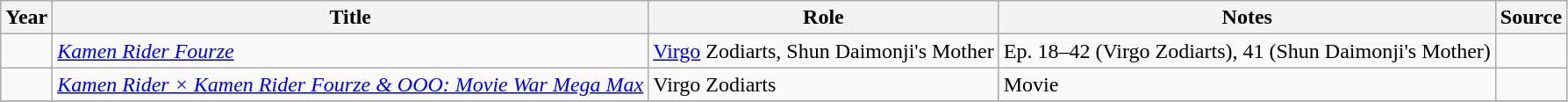<table class="wikitable sortable">
<tr>
<th scope="col">Year</th>
<th scope="col">Title</th>
<th scope="col">Role</th>
<th scope="col" class="unsortable">Notes</th>
<th scope="col" class="unsortable">Source</th>
</tr>
<tr>
<td></td>
<td><em><a href='#'>Kamen Rider Fourze</a></em></td>
<td><a href='#'>Virgo</a> Zodiarts, Shun Daimonji's Mother</td>
<td>Ep. 18–42 (Virgo Zodiarts), 41 (Shun Daimonji's Mother)</td>
<td></td>
</tr>
<tr>
<td></td>
<td><em><a href='#'>Kamen Rider × Kamen Rider Fourze & OOO: Movie War Mega Max</a></em></td>
<td>Virgo Zodiarts</td>
<td>Movie</td>
<td></td>
</tr>
<tr>
</tr>
</table>
